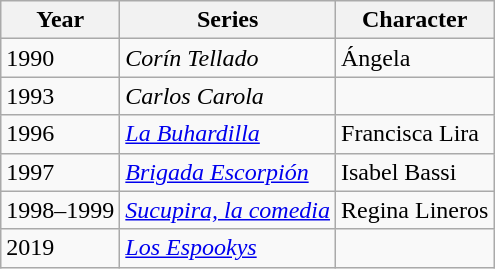<table class="wikitable">
<tr>
<th>Year</th>
<th>Series</th>
<th>Character</th>
</tr>
<tr>
<td>1990</td>
<td><em>Corín Tellado</em></td>
<td>Ángela</td>
</tr>
<tr>
<td>1993</td>
<td><em>Carlos Carola</em></td>
<td></td>
</tr>
<tr>
<td>1996</td>
<td><em><a href='#'>La Buhardilla</a></em></td>
<td>Francisca Lira</td>
</tr>
<tr>
<td>1997</td>
<td><em><a href='#'>Brigada Escorpión</a></em></td>
<td>Isabel Bassi</td>
</tr>
<tr>
<td>1998–1999</td>
<td><em><a href='#'>Sucupira, la comedia</a></em></td>
<td>Regina Lineros</td>
</tr>
<tr>
<td>2019</td>
<td><em><a href='#'>Los Espookys</a></em></td>
<td></td>
</tr>
</table>
